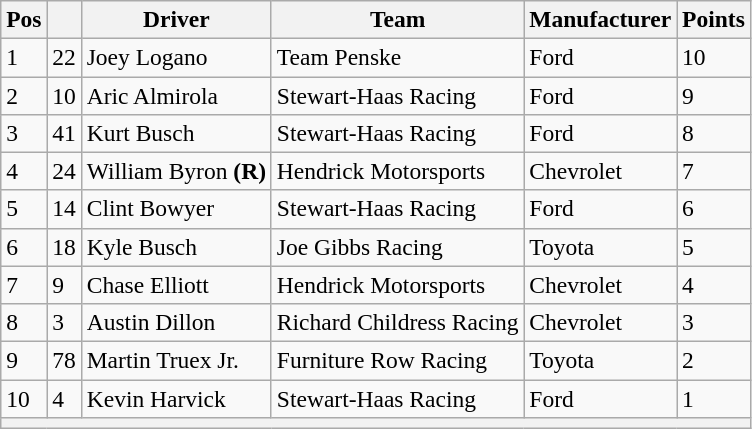<table class="wikitable" style="font-size:98%">
<tr>
<th>Pos</th>
<th></th>
<th>Driver</th>
<th>Team</th>
<th>Manufacturer</th>
<th>Points</th>
</tr>
<tr>
<td>1</td>
<td>22</td>
<td>Joey Logano</td>
<td>Team Penske</td>
<td>Ford</td>
<td>10</td>
</tr>
<tr>
<td>2</td>
<td>10</td>
<td>Aric Almirola</td>
<td>Stewart-Haas Racing</td>
<td>Ford</td>
<td>9</td>
</tr>
<tr>
<td>3</td>
<td>41</td>
<td>Kurt Busch</td>
<td>Stewart-Haas Racing</td>
<td>Ford</td>
<td>8</td>
</tr>
<tr>
<td>4</td>
<td>24</td>
<td>William Byron <strong>(R)</strong></td>
<td>Hendrick Motorsports</td>
<td>Chevrolet</td>
<td>7</td>
</tr>
<tr>
<td>5</td>
<td>14</td>
<td>Clint Bowyer</td>
<td>Stewart-Haas Racing</td>
<td>Ford</td>
<td>6</td>
</tr>
<tr>
<td>6</td>
<td>18</td>
<td>Kyle Busch</td>
<td>Joe Gibbs Racing</td>
<td>Toyota</td>
<td>5</td>
</tr>
<tr>
<td>7</td>
<td>9</td>
<td>Chase Elliott</td>
<td>Hendrick Motorsports</td>
<td>Chevrolet</td>
<td>4</td>
</tr>
<tr>
<td>8</td>
<td>3</td>
<td>Austin Dillon</td>
<td>Richard Childress Racing</td>
<td>Chevrolet</td>
<td>3</td>
</tr>
<tr>
<td>9</td>
<td>78</td>
<td>Martin Truex Jr.</td>
<td>Furniture Row Racing</td>
<td>Toyota</td>
<td>2</td>
</tr>
<tr>
<td>10</td>
<td>4</td>
<td>Kevin Harvick</td>
<td>Stewart-Haas Racing</td>
<td>Ford</td>
<td>1</td>
</tr>
<tr>
<th colspan="6"></th>
</tr>
</table>
